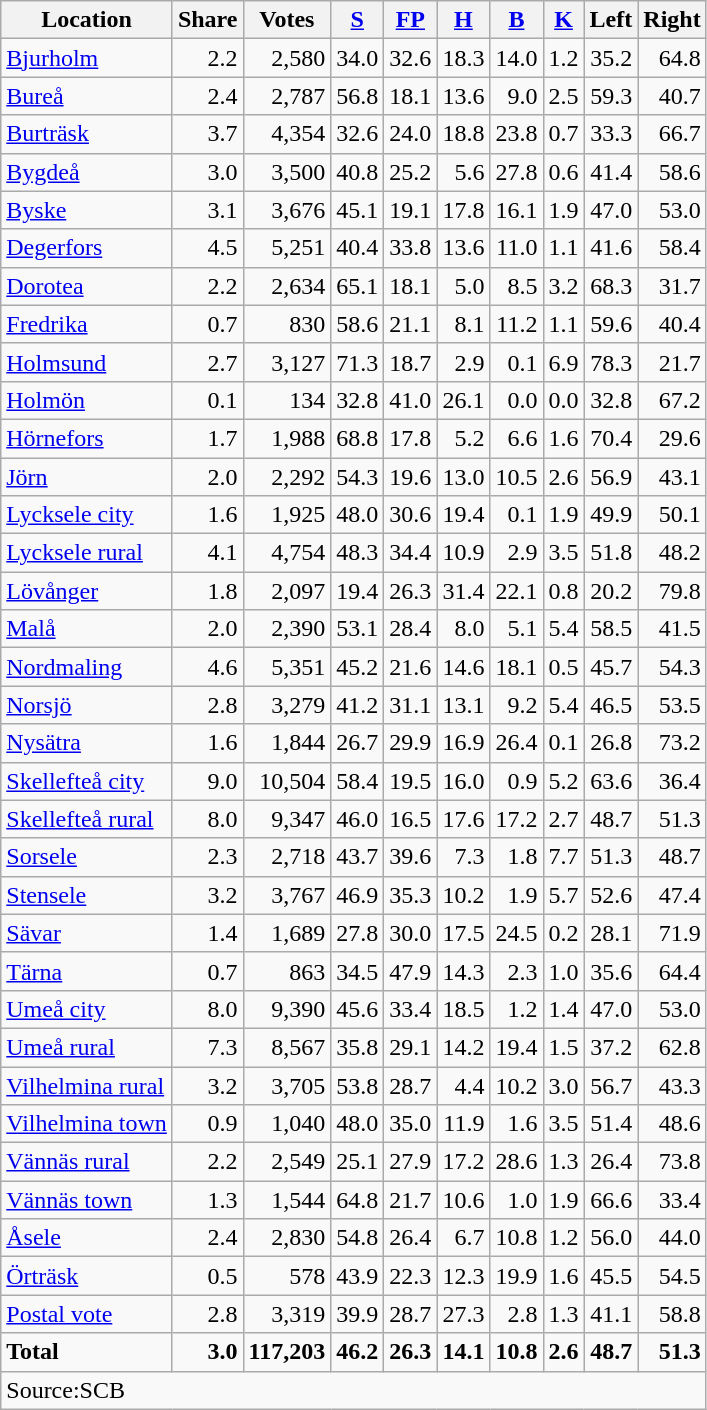<table class="wikitable sortable" style=text-align:right>
<tr>
<th>Location</th>
<th>Share</th>
<th>Votes</th>
<th><a href='#'>S</a></th>
<th><a href='#'>FP</a></th>
<th><a href='#'>H</a></th>
<th><a href='#'>B</a></th>
<th><a href='#'>K</a></th>
<th>Left</th>
<th>Right</th>
</tr>
<tr>
<td align=left><a href='#'>Bjurholm</a></td>
<td>2.2</td>
<td>2,580</td>
<td>34.0</td>
<td>32.6</td>
<td>18.3</td>
<td>14.0</td>
<td>1.2</td>
<td>35.2</td>
<td>64.8</td>
</tr>
<tr>
<td align=left><a href='#'>Bureå</a></td>
<td>2.4</td>
<td>2,787</td>
<td>56.8</td>
<td>18.1</td>
<td>13.6</td>
<td>9.0</td>
<td>2.5</td>
<td>59.3</td>
<td>40.7</td>
</tr>
<tr>
<td align=left><a href='#'>Burträsk</a></td>
<td>3.7</td>
<td>4,354</td>
<td>32.6</td>
<td>24.0</td>
<td>18.8</td>
<td>23.8</td>
<td>0.7</td>
<td>33.3</td>
<td>66.7</td>
</tr>
<tr>
<td align=left><a href='#'>Bygdeå</a></td>
<td>3.0</td>
<td>3,500</td>
<td>40.8</td>
<td>25.2</td>
<td>5.6</td>
<td>27.8</td>
<td>0.6</td>
<td>41.4</td>
<td>58.6</td>
</tr>
<tr>
<td align=left><a href='#'>Byske</a></td>
<td>3.1</td>
<td>3,676</td>
<td>45.1</td>
<td>19.1</td>
<td>17.8</td>
<td>16.1</td>
<td>1.9</td>
<td>47.0</td>
<td>53.0</td>
</tr>
<tr>
<td align=left><a href='#'>Degerfors</a></td>
<td>4.5</td>
<td>5,251</td>
<td>40.4</td>
<td>33.8</td>
<td>13.6</td>
<td>11.0</td>
<td>1.1</td>
<td>41.6</td>
<td>58.4</td>
</tr>
<tr>
<td align=left><a href='#'>Dorotea</a></td>
<td>2.2</td>
<td>2,634</td>
<td>65.1</td>
<td>18.1</td>
<td>5.0</td>
<td>8.5</td>
<td>3.2</td>
<td>68.3</td>
<td>31.7</td>
</tr>
<tr>
<td align=left><a href='#'>Fredrika</a></td>
<td>0.7</td>
<td>830</td>
<td>58.6</td>
<td>21.1</td>
<td>8.1</td>
<td>11.2</td>
<td>1.1</td>
<td>59.6</td>
<td>40.4</td>
</tr>
<tr>
<td align=left><a href='#'>Holmsund</a></td>
<td>2.7</td>
<td>3,127</td>
<td>71.3</td>
<td>18.7</td>
<td>2.9</td>
<td>0.1</td>
<td>6.9</td>
<td>78.3</td>
<td>21.7</td>
</tr>
<tr>
<td align=left><a href='#'>Holmön</a></td>
<td>0.1</td>
<td>134</td>
<td>32.8</td>
<td>41.0</td>
<td>26.1</td>
<td>0.0</td>
<td>0.0</td>
<td>32.8</td>
<td>67.2</td>
</tr>
<tr>
<td align=left><a href='#'>Hörnefors</a></td>
<td>1.7</td>
<td>1,988</td>
<td>68.8</td>
<td>17.8</td>
<td>5.2</td>
<td>6.6</td>
<td>1.6</td>
<td>70.4</td>
<td>29.6</td>
</tr>
<tr>
<td align=left><a href='#'>Jörn</a></td>
<td>2.0</td>
<td>2,292</td>
<td>54.3</td>
<td>19.6</td>
<td>13.0</td>
<td>10.5</td>
<td>2.6</td>
<td>56.9</td>
<td>43.1</td>
</tr>
<tr>
<td align=left><a href='#'>Lycksele city</a></td>
<td>1.6</td>
<td>1,925</td>
<td>48.0</td>
<td>30.6</td>
<td>19.4</td>
<td>0.1</td>
<td>1.9</td>
<td>49.9</td>
<td>50.1</td>
</tr>
<tr>
<td align=left><a href='#'>Lycksele rural</a></td>
<td>4.1</td>
<td>4,754</td>
<td>48.3</td>
<td>34.4</td>
<td>10.9</td>
<td>2.9</td>
<td>3.5</td>
<td>51.8</td>
<td>48.2</td>
</tr>
<tr>
<td align=left><a href='#'>Lövånger</a></td>
<td>1.8</td>
<td>2,097</td>
<td>19.4</td>
<td>26.3</td>
<td>31.4</td>
<td>22.1</td>
<td>0.8</td>
<td>20.2</td>
<td>79.8</td>
</tr>
<tr>
<td align=left><a href='#'>Malå</a></td>
<td>2.0</td>
<td>2,390</td>
<td>53.1</td>
<td>28.4</td>
<td>8.0</td>
<td>5.1</td>
<td>5.4</td>
<td>58.5</td>
<td>41.5</td>
</tr>
<tr>
<td align=left><a href='#'>Nordmaling</a></td>
<td>4.6</td>
<td>5,351</td>
<td>45.2</td>
<td>21.6</td>
<td>14.6</td>
<td>18.1</td>
<td>0.5</td>
<td>45.7</td>
<td>54.3</td>
</tr>
<tr>
<td align=left><a href='#'>Norsjö</a></td>
<td>2.8</td>
<td>3,279</td>
<td>41.2</td>
<td>31.1</td>
<td>13.1</td>
<td>9.2</td>
<td>5.4</td>
<td>46.5</td>
<td>53.5</td>
</tr>
<tr>
<td align=left><a href='#'>Nysätra</a></td>
<td>1.6</td>
<td>1,844</td>
<td>26.7</td>
<td>29.9</td>
<td>16.9</td>
<td>26.4</td>
<td>0.1</td>
<td>26.8</td>
<td>73.2</td>
</tr>
<tr>
<td align=left><a href='#'>Skellefteå city</a></td>
<td>9.0</td>
<td>10,504</td>
<td>58.4</td>
<td>19.5</td>
<td>16.0</td>
<td>0.9</td>
<td>5.2</td>
<td>63.6</td>
<td>36.4</td>
</tr>
<tr>
<td align=left><a href='#'>Skellefteå rural</a></td>
<td>8.0</td>
<td>9,347</td>
<td>46.0</td>
<td>16.5</td>
<td>17.6</td>
<td>17.2</td>
<td>2.7</td>
<td>48.7</td>
<td>51.3</td>
</tr>
<tr>
<td align=left><a href='#'>Sorsele</a></td>
<td>2.3</td>
<td>2,718</td>
<td>43.7</td>
<td>39.6</td>
<td>7.3</td>
<td>1.8</td>
<td>7.7</td>
<td>51.3</td>
<td>48.7</td>
</tr>
<tr>
<td align=left><a href='#'>Stensele</a></td>
<td>3.2</td>
<td>3,767</td>
<td>46.9</td>
<td>35.3</td>
<td>10.2</td>
<td>1.9</td>
<td>5.7</td>
<td>52.6</td>
<td>47.4</td>
</tr>
<tr>
<td align=left><a href='#'>Sävar</a></td>
<td>1.4</td>
<td>1,689</td>
<td>27.8</td>
<td>30.0</td>
<td>17.5</td>
<td>24.5</td>
<td>0.2</td>
<td>28.1</td>
<td>71.9</td>
</tr>
<tr>
<td align=left><a href='#'>Tärna</a></td>
<td>0.7</td>
<td>863</td>
<td>34.5</td>
<td>47.9</td>
<td>14.3</td>
<td>2.3</td>
<td>1.0</td>
<td>35.6</td>
<td>64.4</td>
</tr>
<tr>
<td align=left><a href='#'>Umeå city</a></td>
<td>8.0</td>
<td>9,390</td>
<td>45.6</td>
<td>33.4</td>
<td>18.5</td>
<td>1.2</td>
<td>1.4</td>
<td>47.0</td>
<td>53.0</td>
</tr>
<tr>
<td align=left><a href='#'>Umeå rural</a></td>
<td>7.3</td>
<td>8,567</td>
<td>35.8</td>
<td>29.1</td>
<td>14.2</td>
<td>19.4</td>
<td>1.5</td>
<td>37.2</td>
<td>62.8</td>
</tr>
<tr>
<td align=left><a href='#'>Vilhelmina rural</a></td>
<td>3.2</td>
<td>3,705</td>
<td>53.8</td>
<td>28.7</td>
<td>4.4</td>
<td>10.2</td>
<td>3.0</td>
<td>56.7</td>
<td>43.3</td>
</tr>
<tr>
<td align=left><a href='#'>Vilhelmina town</a></td>
<td>0.9</td>
<td>1,040</td>
<td>48.0</td>
<td>35.0</td>
<td>11.9</td>
<td>1.6</td>
<td>3.5</td>
<td>51.4</td>
<td>48.6</td>
</tr>
<tr>
<td align=left><a href='#'>Vännäs rural</a></td>
<td>2.2</td>
<td>2,549</td>
<td>25.1</td>
<td>27.9</td>
<td>17.2</td>
<td>28.6</td>
<td>1.3</td>
<td>26.4</td>
<td>73.8</td>
</tr>
<tr>
<td align=left><a href='#'>Vännäs town</a></td>
<td>1.3</td>
<td>1,544</td>
<td>64.8</td>
<td>21.7</td>
<td>10.6</td>
<td>1.0</td>
<td>1.9</td>
<td>66.6</td>
<td>33.4</td>
</tr>
<tr>
<td align=left><a href='#'>Åsele</a></td>
<td>2.4</td>
<td>2,830</td>
<td>54.8</td>
<td>26.4</td>
<td>6.7</td>
<td>10.8</td>
<td>1.2</td>
<td>56.0</td>
<td>44.0</td>
</tr>
<tr>
<td align=left><a href='#'>Örträsk</a></td>
<td>0.5</td>
<td>578</td>
<td>43.9</td>
<td>22.3</td>
<td>12.3</td>
<td>19.9</td>
<td>1.6</td>
<td>45.5</td>
<td>54.5</td>
</tr>
<tr>
<td align=left><a href='#'>Postal vote</a></td>
<td>2.8</td>
<td>3,319</td>
<td>39.9</td>
<td>28.7</td>
<td>27.3</td>
<td>2.8</td>
<td>1.3</td>
<td>41.1</td>
<td>58.8</td>
</tr>
<tr>
<td align=left><strong>Total</strong></td>
<td><strong>3.0</strong></td>
<td><strong>117,203</strong></td>
<td><strong>46.2</strong></td>
<td><strong>26.3</strong></td>
<td><strong>14.1</strong></td>
<td><strong>10.8</strong></td>
<td><strong>2.6</strong></td>
<td><strong>48.7</strong></td>
<td><strong>51.3</strong></td>
</tr>
<tr>
<td align=left colspan=10>Source:SCB </td>
</tr>
</table>
